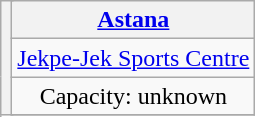<table class="wikitable" style="text-align:center">
<tr>
<th rowspan="8" colspan="2"></th>
<th><a href='#'>Astana</a></th>
</tr>
<tr>
<td><a href='#'>Jekpe-Jek Sports Centre</a></td>
</tr>
<tr>
<td>Capacity: unknown</td>
</tr>
<tr>
</tr>
</table>
